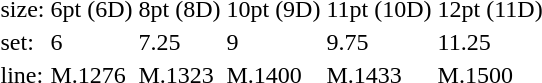<table style="margin-left:40px;">
<tr>
<td>size:</td>
<td>6pt (6D)</td>
<td>8pt (8D)</td>
<td>10pt (9D)</td>
<td>11pt (10D)</td>
<td>12pt (11D)</td>
</tr>
<tr>
<td>set:</td>
<td>6</td>
<td>7.25</td>
<td>9</td>
<td>9.75</td>
<td>11.25</td>
</tr>
<tr>
<td>line:</td>
<td>M.1276</td>
<td>M.1323</td>
<td>M.1400</td>
<td>M.1433</td>
<td>M.1500</td>
</tr>
</table>
